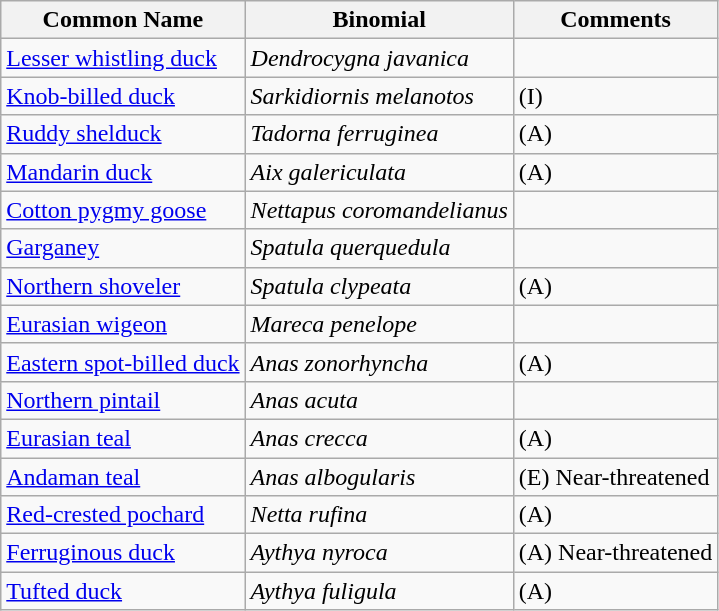<table class="wikitable">
<tr>
<th>Common Name</th>
<th>Binomial</th>
<th>Comments</th>
</tr>
<tr>
<td><a href='#'>Lesser whistling duck</a></td>
<td><em>Dendrocygna javanica</em></td>
<td></td>
</tr>
<tr>
<td><a href='#'>Knob-billed duck</a></td>
<td><em>Sarkidiornis melanotos</em></td>
<td>(I)</td>
</tr>
<tr>
<td><a href='#'>Ruddy shelduck</a></td>
<td><em>Tadorna ferruginea</em></td>
<td>(A)</td>
</tr>
<tr>
<td><a href='#'>Mandarin duck</a></td>
<td><em>Aix galericulata</em></td>
<td>(A)</td>
</tr>
<tr>
<td><a href='#'>Cotton pygmy goose</a></td>
<td><em>Nettapus coromandelianus</em></td>
<td></td>
</tr>
<tr>
<td><a href='#'>Garganey</a></td>
<td><em>Spatula querquedula</em></td>
<td></td>
</tr>
<tr>
<td><a href='#'>Northern shoveler</a></td>
<td><em>Spatula clypeata</em></td>
<td>(A)</td>
</tr>
<tr>
<td><a href='#'>Eurasian wigeon</a></td>
<td><em>Mareca penelope</em></td>
<td></td>
</tr>
<tr>
<td><a href='#'>Eastern spot-billed duck</a></td>
<td><em>Anas zonorhyncha</em></td>
<td>(A)</td>
</tr>
<tr>
<td><a href='#'>Northern pintail</a></td>
<td><em>Anas acuta</em></td>
<td></td>
</tr>
<tr>
<td><a href='#'>Eurasian teal</a></td>
<td><em>Anas crecca</em></td>
<td>(A)</td>
</tr>
<tr>
<td><a href='#'>Andaman teal</a></td>
<td><em>Anas albogularis</em></td>
<td>(E) Near-threatened</td>
</tr>
<tr>
<td><a href='#'>Red-crested pochard</a></td>
<td><em>Netta rufina</em></td>
<td>(A)</td>
</tr>
<tr>
<td><a href='#'>Ferruginous duck</a></td>
<td><em>Aythya nyroca</em></td>
<td>(A) Near-threatened</td>
</tr>
<tr>
<td><a href='#'>Tufted duck</a></td>
<td><em>Aythya fuligula</em></td>
<td>(A)</td>
</tr>
</table>
